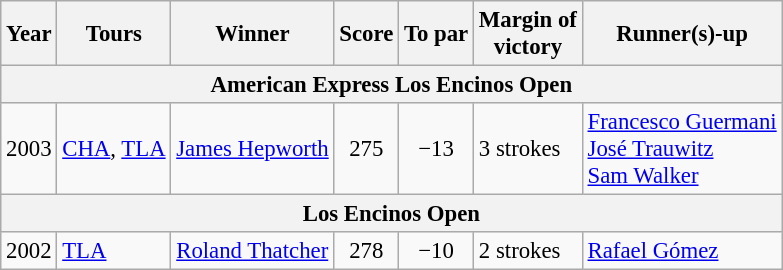<table class=wikitable style=font-size:95%>
<tr>
<th>Year</th>
<th>Tours</th>
<th>Winner</th>
<th>Score</th>
<th>To par</th>
<th>Margin of<br>victory</th>
<th>Runner(s)-up</th>
</tr>
<tr>
<th colspan=7>American Express Los Encinos Open</th>
</tr>
<tr>
<td>2003</td>
<td><a href='#'>CHA</a>, <a href='#'>TLA</a></td>
<td> <a href='#'>James Hepworth</a></td>
<td align=center>275</td>
<td align=center>−13</td>
<td>3 strokes</td>
<td> <a href='#'>Francesco Guermani</a><br> <a href='#'>José Trauwitz</a><br> <a href='#'>Sam Walker</a></td>
</tr>
<tr>
<th colspan=7>Los Encinos Open</th>
</tr>
<tr>
<td>2002</td>
<td><a href='#'>TLA</a></td>
<td> <a href='#'>Roland Thatcher</a></td>
<td align=center>278</td>
<td align=center>−10</td>
<td>2 strokes</td>
<td> <a href='#'>Rafael Gómez</a></td>
</tr>
</table>
